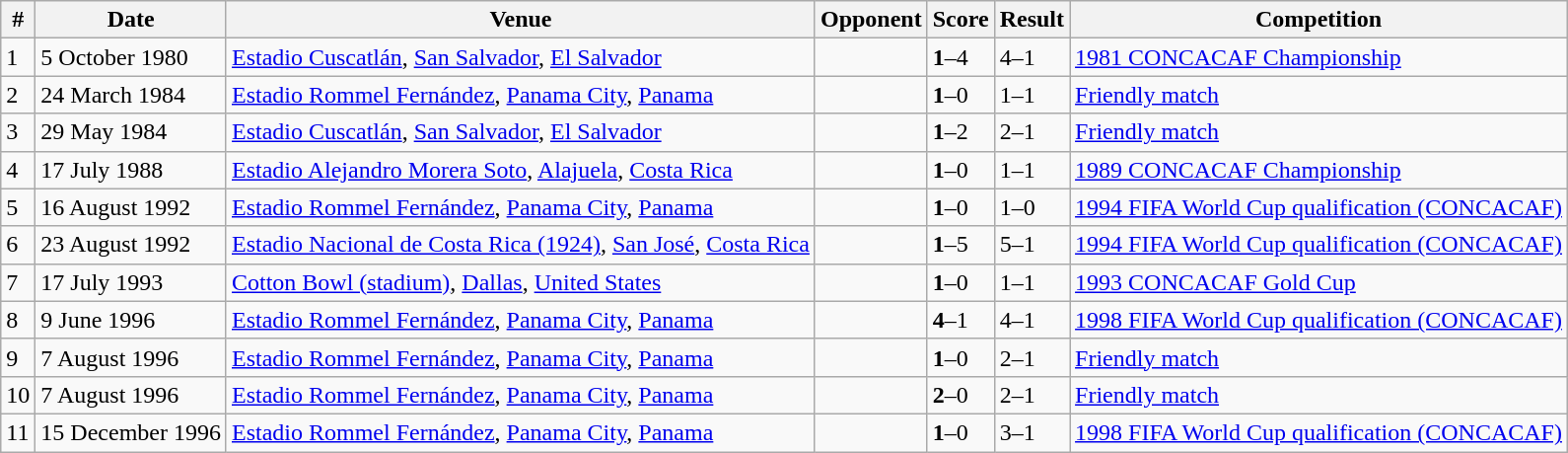<table class="wikitable">
<tr>
<th>#</th>
<th>Date</th>
<th>Venue</th>
<th>Opponent</th>
<th>Score</th>
<th>Result</th>
<th>Competition</th>
</tr>
<tr>
<td>1</td>
<td>5 October 1980</td>
<td><a href='#'>Estadio Cuscatlán</a>, <a href='#'>San Salvador</a>, <a href='#'>El Salvador</a></td>
<td></td>
<td><strong>1</strong>–4</td>
<td>4–1</td>
<td><a href='#'>1981 CONCACAF Championship</a></td>
</tr>
<tr>
<td>2</td>
<td>24 March 1984</td>
<td><a href='#'>Estadio Rommel Fernández</a>, <a href='#'>Panama City</a>, <a href='#'>Panama</a></td>
<td></td>
<td><strong>1</strong>–0</td>
<td>1–1</td>
<td><a href='#'>Friendly match</a></td>
</tr>
<tr>
<td>3</td>
<td>29 May 1984</td>
<td><a href='#'>Estadio Cuscatlán</a>, <a href='#'>San Salvador</a>, <a href='#'>El Salvador</a></td>
<td></td>
<td><strong>1</strong>–2</td>
<td>2–1</td>
<td><a href='#'>Friendly match</a></td>
</tr>
<tr>
<td>4</td>
<td>17 July 1988</td>
<td><a href='#'>Estadio Alejandro Morera Soto</a>, <a href='#'>Alajuela</a>, <a href='#'>Costa Rica</a></td>
<td></td>
<td><strong>1</strong>–0</td>
<td>1–1</td>
<td><a href='#'>1989 CONCACAF Championship</a></td>
</tr>
<tr>
<td>5</td>
<td>16 August 1992</td>
<td><a href='#'>Estadio Rommel Fernández</a>, <a href='#'>Panama City</a>, <a href='#'>Panama</a></td>
<td></td>
<td><strong>1</strong>–0</td>
<td>1–0</td>
<td><a href='#'>1994 FIFA World Cup qualification (CONCACAF)</a></td>
</tr>
<tr>
<td>6</td>
<td>23 August 1992</td>
<td><a href='#'>Estadio Nacional de Costa Rica (1924)</a>, <a href='#'>San José</a>, <a href='#'>Costa Rica</a></td>
<td></td>
<td><strong>1</strong>–5</td>
<td>5–1</td>
<td><a href='#'>1994 FIFA World Cup qualification (CONCACAF)</a></td>
</tr>
<tr>
<td>7</td>
<td>17 July 1993</td>
<td><a href='#'>Cotton Bowl (stadium)</a>, <a href='#'>Dallas</a>, <a href='#'>United States</a></td>
<td></td>
<td><strong>1</strong>–0</td>
<td>1–1</td>
<td><a href='#'>1993 CONCACAF Gold Cup</a></td>
</tr>
<tr>
<td>8</td>
<td>9 June 1996</td>
<td><a href='#'>Estadio Rommel Fernández</a>, <a href='#'>Panama City</a>, <a href='#'>Panama</a></td>
<td></td>
<td><strong>4</strong>–1</td>
<td>4–1</td>
<td><a href='#'>1998 FIFA World Cup qualification (CONCACAF)</a></td>
</tr>
<tr>
<td>9</td>
<td>7 August 1996</td>
<td><a href='#'>Estadio Rommel Fernández</a>, <a href='#'>Panama City</a>, <a href='#'>Panama</a></td>
<td></td>
<td><strong>1</strong>–0</td>
<td>2–1</td>
<td><a href='#'>Friendly match</a></td>
</tr>
<tr>
<td>10</td>
<td>7 August 1996</td>
<td><a href='#'>Estadio Rommel Fernández</a>, <a href='#'>Panama City</a>, <a href='#'>Panama</a></td>
<td></td>
<td><strong>2</strong>–0</td>
<td>2–1</td>
<td><a href='#'>Friendly match</a></td>
</tr>
<tr>
<td>11</td>
<td>15 December 1996</td>
<td><a href='#'>Estadio Rommel Fernández</a>, <a href='#'>Panama City</a>, <a href='#'>Panama</a></td>
<td></td>
<td><strong>1</strong>–0</td>
<td>3–1</td>
<td><a href='#'>1998 FIFA World Cup qualification (CONCACAF)</a></td>
</tr>
</table>
